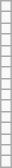<table class = "wikitable" style = "border: 1px solid darkgray; float:right; ">
<tr>
<td></td>
</tr>
<tr border = "0">
<td></td>
</tr>
<tr>
<td></td>
</tr>
<tr>
<td></td>
</tr>
<tr>
<td></td>
</tr>
<tr>
<td></td>
</tr>
<tr>
<td></td>
</tr>
<tr>
<td></td>
</tr>
<tr>
<td></td>
</tr>
<tr>
<td></td>
</tr>
<tr>
<td></td>
</tr>
<tr>
<td></td>
</tr>
<tr>
<td></td>
</tr>
<tr>
<td></td>
</tr>
<tr>
<td></td>
</tr>
</table>
